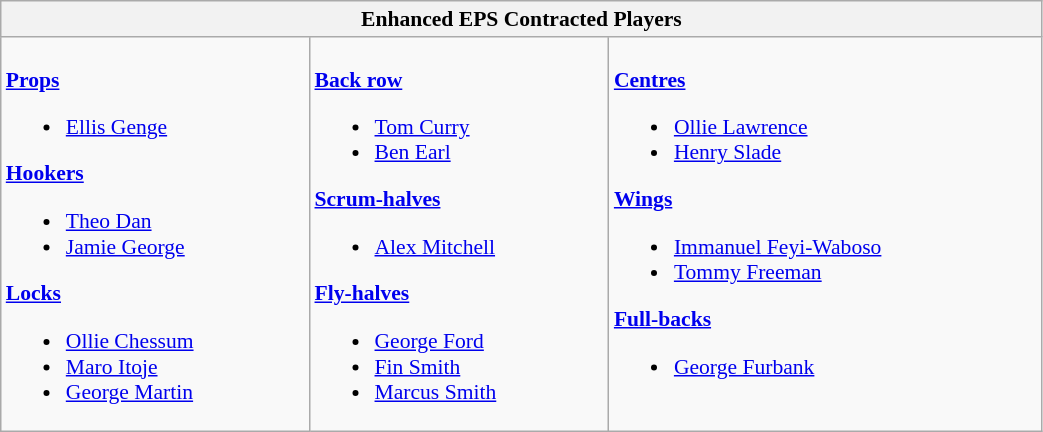<table class="wikitable" style="text-align:left; font-size:90%; width:55%">
<tr>
<th colspan="100%">Enhanced EPS Contracted Players</th>
</tr>
<tr valign="top">
<td><br><strong><a href='#'>Props</a></strong><ul><li><a href='#'>Ellis Genge</a></li></ul><strong><a href='#'>Hookers</a></strong><ul><li><a href='#'>Theo Dan</a></li><li><a href='#'>Jamie George</a></li></ul><strong><a href='#'>Locks</a></strong><ul><li><a href='#'>Ollie Chessum</a></li><li><a href='#'>Maro Itoje</a></li><li><a href='#'>George Martin</a></li></ul></td>
<td><br><strong><a href='#'>Back row</a></strong><ul><li><a href='#'>Tom Curry</a></li><li><a href='#'>Ben Earl</a></li></ul><strong><a href='#'>Scrum-halves</a></strong><ul><li><a href='#'>Alex Mitchell</a></li></ul><strong><a href='#'>Fly-halves</a></strong><ul><li><a href='#'>George Ford</a></li><li><a href='#'>Fin Smith</a></li><li><a href='#'>Marcus Smith</a></li></ul></td>
<td><br><strong><a href='#'>Centres</a></strong><ul><li><a href='#'>Ollie Lawrence</a></li><li><a href='#'>Henry Slade</a></li></ul><strong><a href='#'>Wings</a></strong><ul><li><a href='#'>Immanuel Feyi-Waboso</a></li><li><a href='#'>Tommy Freeman</a></li></ul><strong><a href='#'>Full-backs</a></strong><ul><li><a href='#'>George Furbank</a></li></ul></td>
</tr>
</table>
